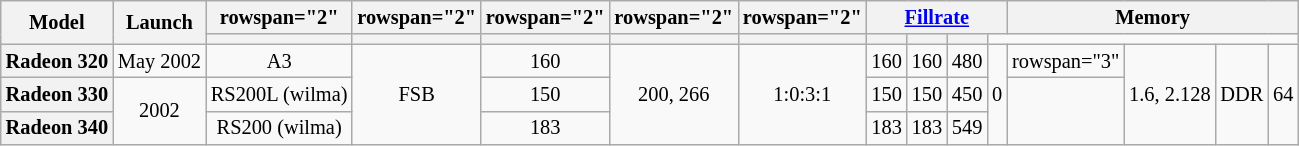<table class="mw-datatable wikitable sortable" style="font-size:85%; text-align:center;">
<tr>
<th rowspan="2">Model</th>
<th rowspan="2">Launch</th>
<th>rowspan="2" </th>
<th>rowspan="2" </th>
<th>rowspan="2" </th>
<th>rowspan="2" </th>
<th>rowspan="2" </th>
<th colspan="4"><a href='#'>Fillrate</a></th>
<th colspan="4">Memory</th>
</tr>
<tr>
<th></th>
<th></th>
<th></th>
<th></th>
<th></th>
<th></th>
<th></th>
<th></th>
</tr>
<tr>
<th>Radeon 320</th>
<td>May 2002</td>
<td>A3</td>
<td rowspan="3">FSB</td>
<td>160</td>
<td rowspan="3">200, 266</td>
<td rowspan="3">1:0:3:1</td>
<td>160</td>
<td>160</td>
<td>480</td>
<td rowspan="3">0</td>
<td>rowspan="3" </td>
<td rowspan="3">1.6, 2.128</td>
<td rowspan="3">DDR</td>
<td rowspan="3">64</td>
</tr>
<tr>
<th>Radeon 330</th>
<td rowspan="2">2002</td>
<td>RS200L (wilma)</td>
<td>150</td>
<td>150</td>
<td>150</td>
<td>450</td>
</tr>
<tr>
<th>Radeon 340</th>
<td>RS200 (wilma)</td>
<td>183</td>
<td>183</td>
<td>183</td>
<td>549</td>
</tr>
</table>
